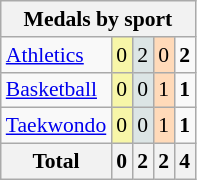<table class="wikitable" style="font-size:90%; text-align:center;">
<tr>
<th colspan="5">Medals by sport</th>
</tr>
<tr>
<td align="left"><a href='#'>Athletics</a></td>
<td style="background:#F7F6A8;">0</td>
<td style="background:#DCE5E5;">2</td>
<td style="background:#FFDAB9;">0</td>
<td><strong>2</strong></td>
</tr>
<tr>
<td align="left"><a href='#'>Basketball</a></td>
<td style="background:#F7F6A8;">0</td>
<td style="background:#DCE5E5;">0</td>
<td style="background:#FFDAB9;">1</td>
<td><strong>1</strong></td>
</tr>
<tr>
<td align="left"><a href='#'>Taekwondo</a></td>
<td style="background:#F7F6A8;">0</td>
<td style="background:#DCE5E5;">0</td>
<td style="background:#FFDAB9;">1</td>
<td><strong>1</strong></td>
</tr>
<tr class="sortbottom">
<th>Total</th>
<th>0</th>
<th>2</th>
<th>2</th>
<th>4</th>
</tr>
</table>
